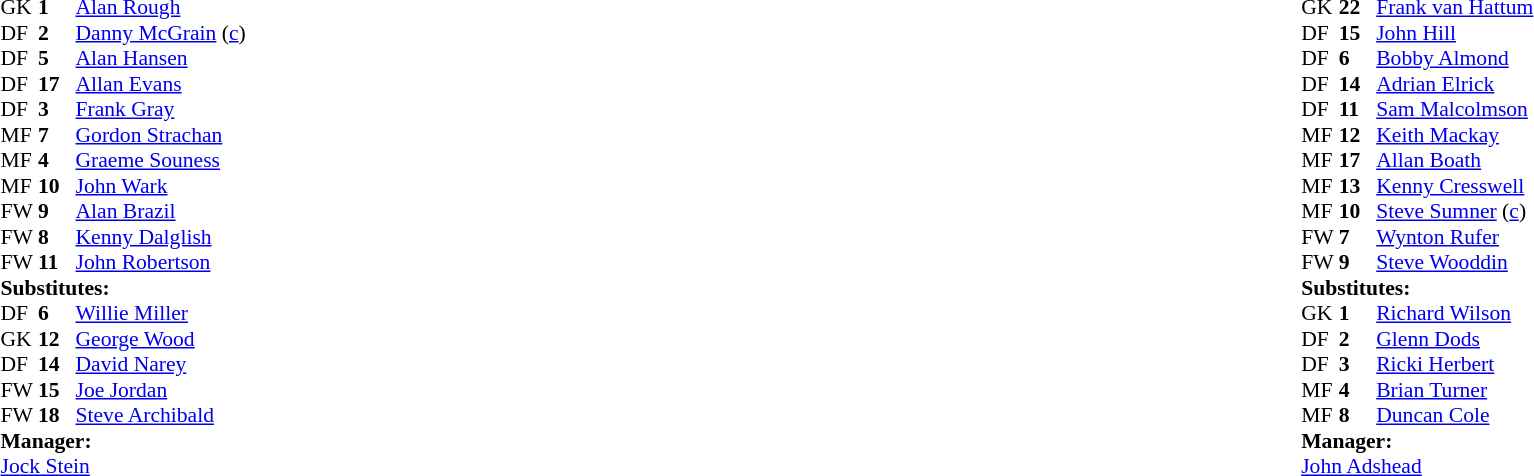<table width="100%">
<tr>
<td valign="top" width="50%"><br><table style="font-size: 90%" cellspacing="0" cellpadding="0">
<tr>
<th width="25"></th>
<th width="25"></th>
</tr>
<tr>
<td>GK</td>
<td><strong>1</strong></td>
<td><a href='#'>Alan Rough</a></td>
</tr>
<tr>
<td>DF</td>
<td><strong>2</strong></td>
<td><a href='#'>Danny McGrain</a> (<a href='#'>c</a>)</td>
</tr>
<tr>
<td>DF</td>
<td><strong>5</strong></td>
<td><a href='#'>Alan Hansen</a></td>
</tr>
<tr>
<td>DF</td>
<td><strong>17</strong></td>
<td><a href='#'>Allan Evans</a></td>
</tr>
<tr>
<td>DF</td>
<td><strong>3</strong></td>
<td><a href='#'>Frank Gray</a></td>
</tr>
<tr>
<td>MF</td>
<td><strong>7</strong></td>
<td><a href='#'>Gordon Strachan</a></td>
<td></td>
<td></td>
</tr>
<tr>
<td>MF</td>
<td><strong>4</strong></td>
<td><a href='#'>Graeme Souness</a></td>
</tr>
<tr>
<td>MF</td>
<td><strong>10</strong></td>
<td><a href='#'>John Wark</a></td>
</tr>
<tr>
<td>FW</td>
<td><strong>9</strong></td>
<td><a href='#'>Alan Brazil</a></td>
<td></td>
<td></td>
</tr>
<tr>
<td>FW</td>
<td><strong>8</strong></td>
<td><a href='#'>Kenny Dalglish</a></td>
</tr>
<tr>
<td>FW</td>
<td><strong>11</strong></td>
<td><a href='#'>John Robertson</a></td>
</tr>
<tr>
<td colspan=3><strong>Substitutes:</strong></td>
</tr>
<tr>
<td>DF</td>
<td><strong>6</strong></td>
<td><a href='#'>Willie Miller</a></td>
</tr>
<tr>
<td>GK</td>
<td><strong>12</strong></td>
<td><a href='#'>George Wood</a></td>
</tr>
<tr>
<td>DF</td>
<td><strong>14</strong></td>
<td><a href='#'>David Narey</a></td>
<td></td>
<td></td>
</tr>
<tr>
<td>FW</td>
<td><strong>15</strong></td>
<td><a href='#'>Joe Jordan</a></td>
</tr>
<tr>
<td>FW</td>
<td><strong>18</strong></td>
<td><a href='#'>Steve Archibald</a></td>
<td></td>
<td></td>
</tr>
<tr>
<td colspan=3><strong>Manager:</strong></td>
</tr>
<tr>
<td colspan=3><a href='#'>Jock Stein</a></td>
</tr>
</table>
</td>
<td valign="top" width="50%"><br><table style="font-size: 90%" cellspacing="0" cellpadding="0" align="center">
<tr>
<th width=25></th>
<th width=25></th>
</tr>
<tr>
<td>GK</td>
<td><strong>22</strong></td>
<td><a href='#'>Frank van Hattum</a></td>
</tr>
<tr>
<td>DF</td>
<td><strong>15</strong></td>
<td><a href='#'>John Hill</a></td>
</tr>
<tr>
<td>DF</td>
<td><strong>6</strong></td>
<td><a href='#'>Bobby Almond</a></td>
<td></td>
<td></td>
</tr>
<tr>
<td>DF</td>
<td><strong>14</strong></td>
<td><a href='#'>Adrian Elrick</a></td>
</tr>
<tr>
<td>DF</td>
<td><strong>11</strong></td>
<td><a href='#'>Sam Malcolmson</a></td>
<td></td>
<td></td>
</tr>
<tr>
<td>MF</td>
<td><strong>12</strong></td>
<td><a href='#'>Keith Mackay</a></td>
</tr>
<tr>
<td>MF</td>
<td><strong>17</strong></td>
<td><a href='#'>Allan Boath</a></td>
</tr>
<tr>
<td>MF</td>
<td><strong>13</strong></td>
<td><a href='#'>Kenny Cresswell</a></td>
</tr>
<tr>
<td>MF</td>
<td><strong>10</strong></td>
<td><a href='#'>Steve Sumner</a> (<a href='#'>c</a>)</td>
</tr>
<tr>
<td>FW</td>
<td><strong>7</strong></td>
<td><a href='#'>Wynton Rufer</a></td>
</tr>
<tr>
<td>FW</td>
<td><strong>9</strong></td>
<td><a href='#'>Steve Wooddin</a></td>
</tr>
<tr>
<td colspan=3><strong>Substitutes:</strong></td>
</tr>
<tr>
<td>GK</td>
<td><strong>1</strong></td>
<td><a href='#'>Richard Wilson</a></td>
</tr>
<tr>
<td>DF</td>
<td><strong>2</strong></td>
<td><a href='#'>Glenn Dods</a></td>
</tr>
<tr>
<td>DF</td>
<td><strong>3</strong></td>
<td><a href='#'>Ricki Herbert</a></td>
<td></td>
<td></td>
</tr>
<tr>
<td>MF</td>
<td><strong>4</strong></td>
<td><a href='#'>Brian Turner</a></td>
</tr>
<tr>
<td>MF</td>
<td><strong>8</strong></td>
<td><a href='#'>Duncan Cole</a></td>
<td></td>
<td></td>
</tr>
<tr>
<td colspan=3><strong>Manager:</strong></td>
</tr>
<tr>
<td colspan=4> <a href='#'>John Adshead</a></td>
</tr>
</table>
</td>
</tr>
</table>
